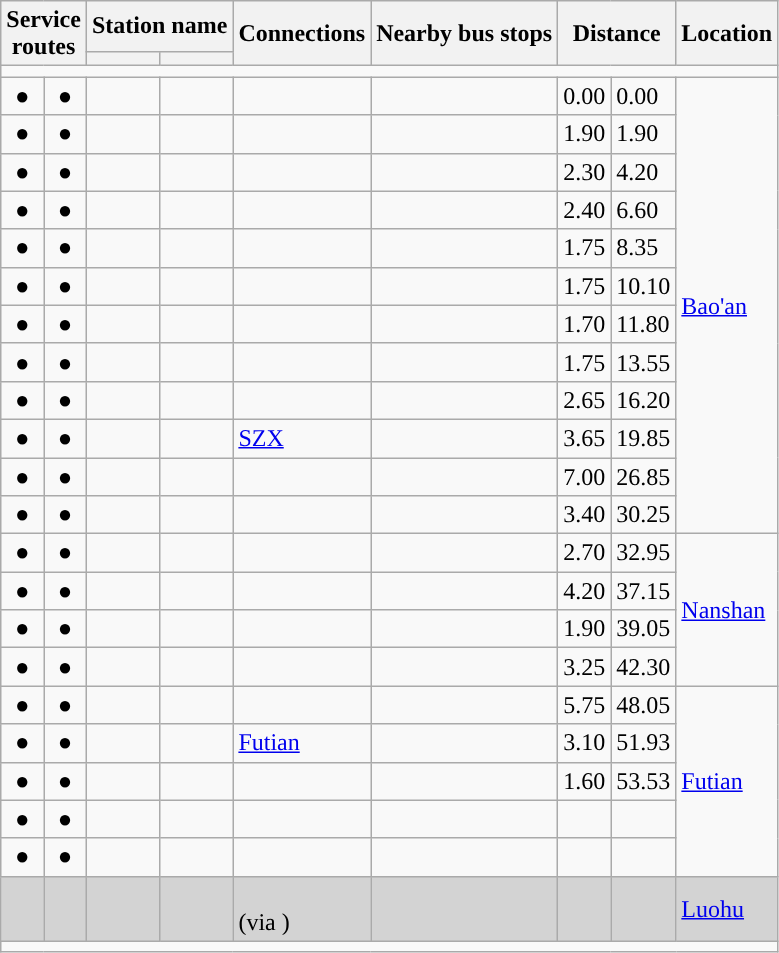<table class="wikitable">
<tr>
<th rowspan="2" colspan="2">Service<br>routes</th>
<th colspan="2">Station name</th>
<th rowspan="2">Connections</th>
<th rowspan="2">Nearby bus stops</th>
<th colspan="2" rowspan="2">Distance<br></th>
<th rowspan="2">Location</th>
</tr>
<tr>
<th></th>
<th></th>
</tr>
<tr style="background:#">
<td colspan="9"></td>
</tr>
<tr>
<td align="center">●</td>
<td align="center">●</td>
<td></td>
<td></td>
<td></td>
<td></td>
<td>0.00</td>
<td>0.00</td>
<td rowspan="12"><a href='#'>Bao'an</a></td>
</tr>
<tr>
<td align="center">●</td>
<td align="center">●</td>
<td></td>
<td></td>
<td> </td>
<td></td>
<td>1.90</td>
<td>1.90</td>
</tr>
<tr>
<td align="center">●</td>
<td align="center">●</td>
<td></td>
<td></td>
<td></td>
<td></td>
<td>2.30</td>
<td>4.20</td>
</tr>
<tr>
<td align="center">●</td>
<td align="center">●</td>
<td></td>
<td></td>
<td></td>
<td></td>
<td>2.40</td>
<td>6.60</td>
</tr>
<tr>
<td align="center">●</td>
<td align="center">●</td>
<td></td>
<td></td>
<td></td>
<td></td>
<td>1.75</td>
<td>8.35</td>
</tr>
<tr>
<td align="center">●</td>
<td align="center">●</td>
<td></td>
<td></td>
<td></td>
<td></td>
<td>1.75</td>
<td>10.10</td>
</tr>
<tr>
<td align="center">●</td>
<td align="center">●</td>
<td></td>
<td></td>
<td></td>
<td></td>
<td>1.70</td>
<td>11.80</td>
</tr>
<tr>
<td align="center">●</td>
<td align="center">●</td>
<td></td>
<td></td>
<td></td>
<td></td>
<td>1.75</td>
<td>13.55</td>
</tr>
<tr>
<td align="center">●</td>
<td align="center">●</td>
<td></td>
<td></td>
<td></td>
<td></td>
<td>2.65</td>
<td>16.20</td>
</tr>
<tr>
<td align="center">●</td>
<td align="center">●</td>
<td></td>
<td></td>
<td> <a href='#'>SZX</a></td>
<td></td>
<td>3.65</td>
<td>19.85</td>
</tr>
<tr>
<td align="center">●</td>
<td align="center">●</td>
<td></td>
<td></td>
<td></td>
<td></td>
<td>7.00</td>
<td>26.85</td>
</tr>
<tr>
<td align="center">●</td>
<td align="center">●</td>
<td></td>
<td></td>
<td></td>
<td></td>
<td>3.40</td>
<td>30.25</td>
</tr>
<tr>
<td align="center">●</td>
<td align="center">●</td>
<td></td>
<td></td>
<td> </td>
<td></td>
<td>2.70</td>
<td>32.95</td>
<td rowspan="4"><a href='#'>Nanshan</a></td>
</tr>
<tr>
<td align="center">●</td>
<td align="center">●</td>
<td></td>
<td></td>
<td></td>
<td></td>
<td>4.20</td>
<td>37.15</td>
</tr>
<tr>
<td align="center">●</td>
<td align="center">●</td>
<td></td>
<td></td>
<td> </td>
<td></td>
<td>1.90</td>
<td>39.05</td>
</tr>
<tr>
<td align="center">●</td>
<td align="center">●</td>
<td></td>
<td></td>
<td></td>
<td></td>
<td>3.25</td>
<td>42.30</td>
</tr>
<tr>
<td align="center">●</td>
<td align="center">●</td>
<td></td>
<td></td>
<td>  </td>
<td></td>
<td>5.75</td>
<td>48.05</td>
<td rowspan="5"><a href='#'>Futian</a></td>
</tr>
<tr>
<td align="center">●</td>
<td align="center">●</td>
<td></td>
<td></td>
<td>   <a href='#'>Futian</a></td>
<td></td>
<td>3.10</td>
<td>51.93</td>
</tr>
<tr>
<td align="center">●</td>
<td align="center">●</td>
<td></td>
<td></td>
<td>  </td>
<td></td>
<td>1.60</td>
<td>53.53</td>
</tr>
<tr>
<td align="center">●</td>
<td align="center">●</td>
<td></td>
<td></td>
<td></td>
<td></td>
<td></td>
<td></td>
</tr>
<tr>
<td align="center">●</td>
<td align="center">●</td>
<td></td>
<td></td>
<td></td>
<td></td>
<td></td>
<td></td>
</tr>
<tr bgcolor="lightgrey">
<td></td>
<td></td>
<td><em></em></td>
<td></td>
<td><br>   (via )</td>
<td></td>
<td></td>
<td></td>
<td rowspan="1"><a href='#'>Luohu</a></td>
</tr>
<tr style="background:#">
<td colspan="9"></td>
</tr>
</table>
